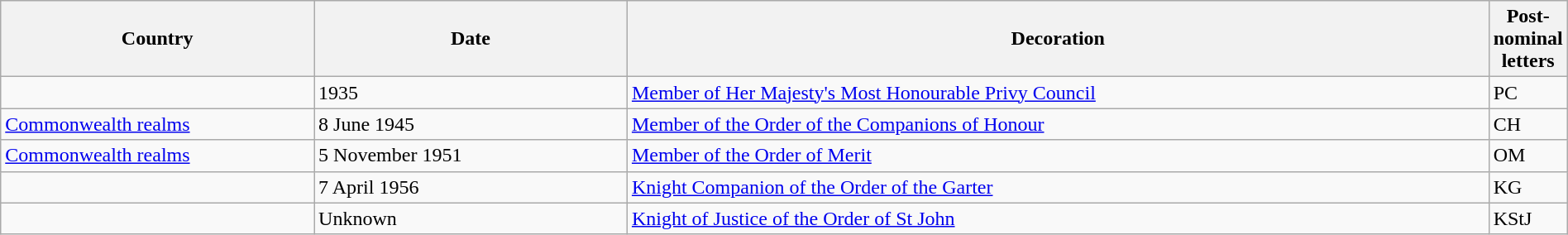<table class="wikitable" style="width:100%;">
<tr>
<th style="width:20%;">Country</th>
<th style="width:20%;">Date</th>
<th style="width:55%;">Decoration</th>
<th style="width:5%;">Post-nominal letters</th>
</tr>
<tr>
<td></td>
<td>1935</td>
<td><a href='#'>Member of Her Majesty's Most Honourable Privy Council</a></td>
<td>PC</td>
</tr>
<tr>
<td><a href='#'>Commonwealth realms</a></td>
<td>8 June 1945</td>
<td><a href='#'>Member of the Order of the Companions of Honour</a></td>
<td>CH</td>
</tr>
<tr>
<td><a href='#'>Commonwealth realms</a></td>
<td>5 November 1951</td>
<td><a href='#'>Member of the Order of Merit</a></td>
<td>OM</td>
</tr>
<tr>
<td></td>
<td>7 April 1956</td>
<td><a href='#'>Knight Companion of the Order of the Garter</a></td>
<td>KG</td>
</tr>
<tr>
<td></td>
<td>Unknown</td>
<td><a href='#'>Knight of Justice of the Order of St John</a></td>
<td>KStJ</td>
</tr>
</table>
